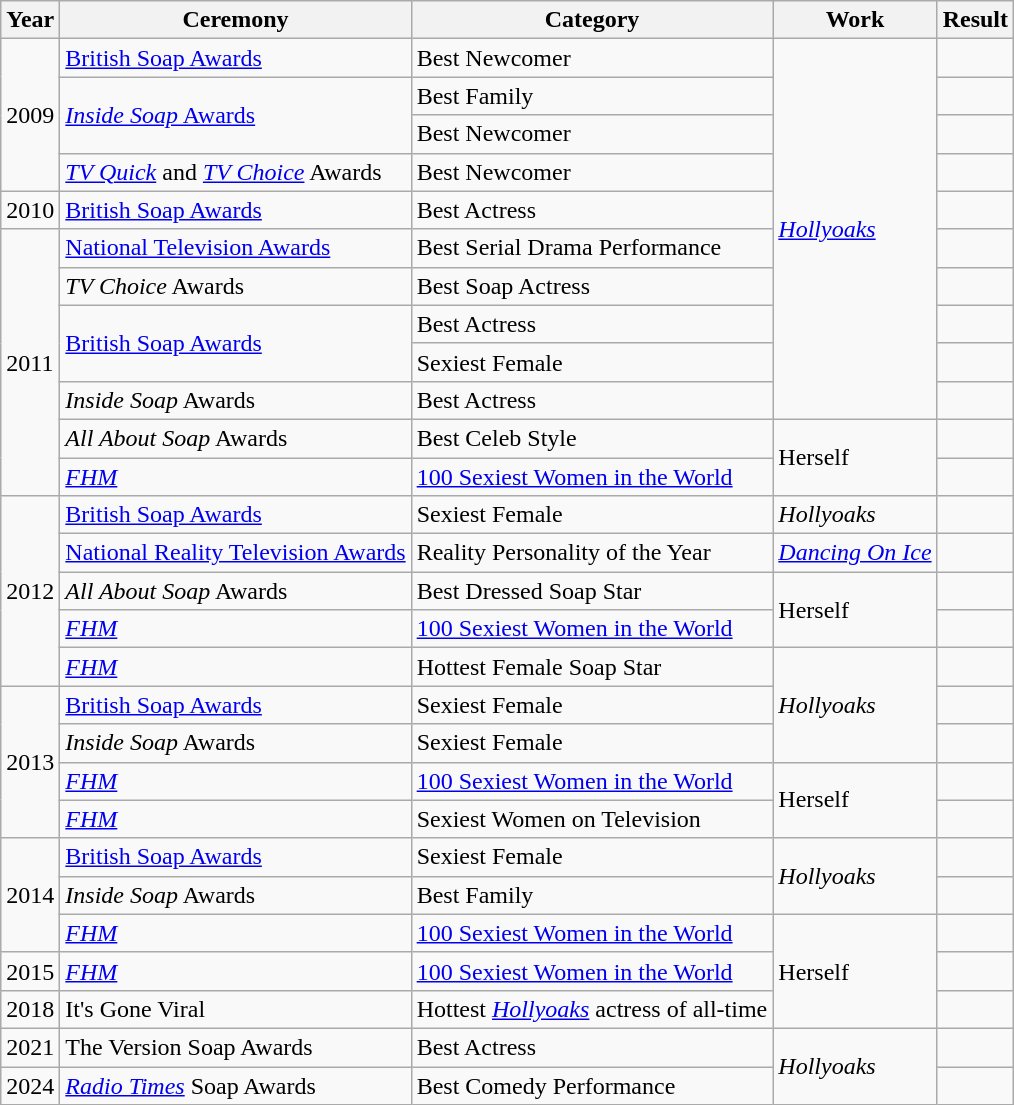<table class="wikitable sortable">
<tr>
<th>Year</th>
<th>Ceremony</th>
<th>Category</th>
<th>Work</th>
<th>Result</th>
</tr>
<tr>
<td rowspan = "4">2009</td>
<td><a href='#'>British Soap Awards</a></td>
<td>Best Newcomer</td>
<td rowspan = "10"><em><a href='#'>Hollyoaks</a></em></td>
<td></td>
</tr>
<tr>
<td rowspan = "2"><a href='#'><em>Inside Soap</em> Awards</a></td>
<td>Best Family </td>
<td></td>
</tr>
<tr>
<td>Best Newcomer</td>
<td></td>
</tr>
<tr>
<td><em><a href='#'>TV Quick</a></em> and <em><a href='#'>TV Choice</a></em> Awards</td>
<td>Best Newcomer</td>
<td></td>
</tr>
<tr>
<td>2010</td>
<td><a href='#'>British Soap Awards</a></td>
<td>Best Actress</td>
<td></td>
</tr>
<tr>
<td rowspan = "7">2011</td>
<td><a href='#'>National Television Awards</a></td>
<td>Best Serial Drama Performance</td>
<td></td>
</tr>
<tr>
<td><em>TV Choice</em> Awards</td>
<td>Best Soap Actress</td>
<td></td>
</tr>
<tr>
<td rowspan = "2"><a href='#'>British Soap Awards</a></td>
<td>Best Actress</td>
<td></td>
</tr>
<tr>
<td>Sexiest Female</td>
<td></td>
</tr>
<tr>
<td><em>Inside Soap</em> Awards</td>
<td>Best Actress</td>
<td></td>
</tr>
<tr>
<td><em>All About Soap</em> Awards</td>
<td>Best Celeb Style</td>
<td rowspan = "2">Herself</td>
<td></td>
</tr>
<tr>
<td><em><a href='#'>FHM</a></em></td>
<td><a href='#'>100 Sexiest Women in the World</a></td>
<td></td>
</tr>
<tr>
<td rowspan = "5">2012</td>
<td><a href='#'>British Soap Awards</a></td>
<td>Sexiest Female</td>
<td><em>Hollyoaks</em></td>
<td></td>
</tr>
<tr>
<td><a href='#'>National Reality Television Awards</a></td>
<td>Reality Personality of the Year</td>
<td><em><a href='#'>Dancing On Ice</a></em></td>
<td></td>
</tr>
<tr>
<td><em>All About Soap</em> Awards</td>
<td>Best Dressed Soap Star</td>
<td rowspan = "2">Herself</td>
<td></td>
</tr>
<tr>
<td><em><a href='#'>FHM</a></em></td>
<td><a href='#'>100 Sexiest Women in the World</a></td>
<td></td>
</tr>
<tr>
<td><em><a href='#'>FHM</a></em></td>
<td>Hottest Female Soap Star</td>
<td rowspan = "3"><em>Hollyoaks</em></td>
<td></td>
</tr>
<tr>
<td rowspan = "4">2013</td>
<td><a href='#'>British Soap Awards</a></td>
<td>Sexiest Female</td>
<td></td>
</tr>
<tr>
<td><em>Inside Soap</em> Awards</td>
<td>Sexiest Female</td>
<td></td>
</tr>
<tr>
<td><em><a href='#'>FHM</a></em></td>
<td><a href='#'>100 Sexiest Women in the World</a></td>
<td rowspan = "2">Herself</td>
<td></td>
</tr>
<tr>
<td><em><a href='#'>FHM</a></em></td>
<td>Sexiest Women on Television</td>
<td></td>
</tr>
<tr>
<td rowspan = "3">2014</td>
<td><a href='#'>British Soap Awards</a></td>
<td>Sexiest Female</td>
<td rowspan = "2"><em>Hollyoaks</em></td>
<td></td>
</tr>
<tr>
<td><em>Inside Soap</em> Awards</td>
<td>Best Family</td>
<td></td>
</tr>
<tr>
<td><em><a href='#'>FHM</a></em></td>
<td><a href='#'>100 Sexiest Women in the World</a></td>
<td rowspan = "3">Herself</td>
<td></td>
</tr>
<tr>
<td>2015</td>
<td><em><a href='#'>FHM</a></em></td>
<td><a href='#'>100 Sexiest Women in the World</a></td>
<td></td>
</tr>
<tr>
<td>2018</td>
<td>It's Gone Viral</td>
<td>Hottest <em><a href='#'>Hollyoaks</a></em> actress of all-time</td>
<td></td>
</tr>
<tr>
<td>2021</td>
<td>The Version Soap Awards</td>
<td>Best Actress</td>
<td rowspan = "2"><em>Hollyoaks</em></td>
<td></td>
</tr>
<tr>
<td>2024</td>
<td><em><a href='#'>Radio Times</a></em> Soap Awards</td>
<td>Best Comedy Performance</td>
<td></td>
</tr>
</table>
